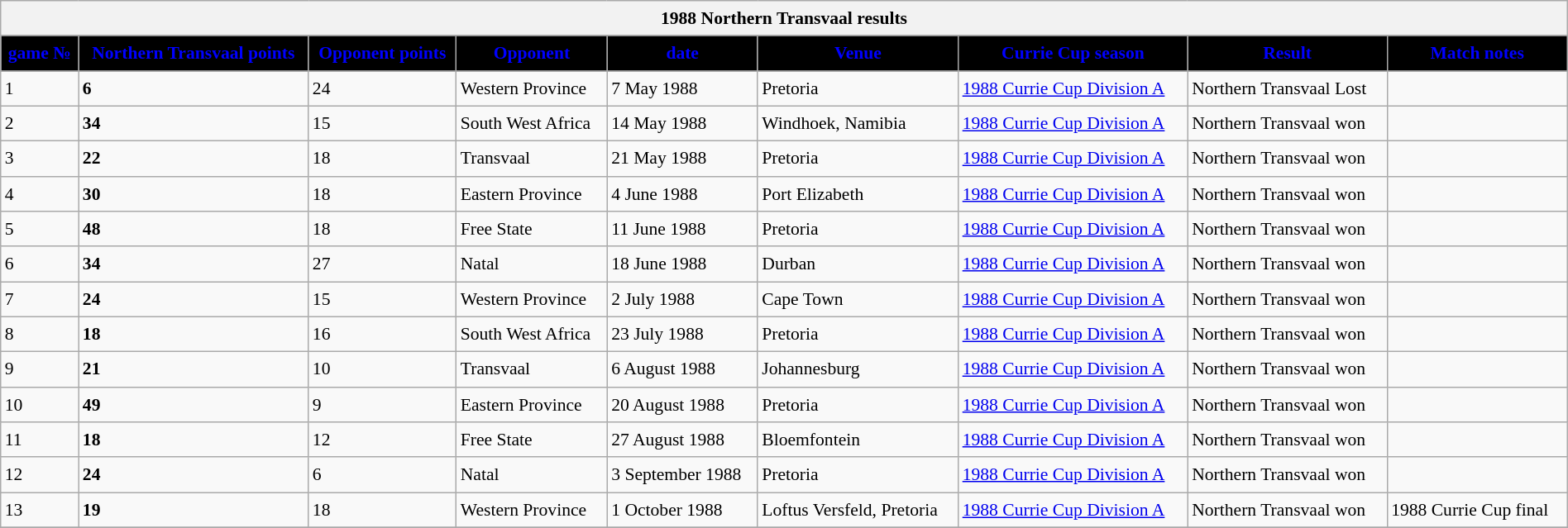<table class="wikitable collapsible sortable" style="text-align:left; line-height:150%; font-size:90%; width:100%;">
<tr>
<th colspan=9><strong>1988 Northern Transvaal results</strong></th>
</tr>
<tr>
<th style="background:black; color:blue;">game №</th>
<th style="background:black; color:blue;">Northern Transvaal points</th>
<th style="background:black; color:blue;">Opponent points</th>
<th style="background:black; color:blue;">Opponent</th>
<th style="background:black; color:blue;">date</th>
<th style="background:black; color:blue;">Venue</th>
<th style="background:black; color:blue;">Currie Cup season</th>
<th style="background:black; color:blue;">Result</th>
<th style="background:black; color:blue;">Match notes</th>
</tr>
<tr>
<td>1</td>
<td><strong>6</strong></td>
<td>24</td>
<td>Western Province</td>
<td>7 May 1988</td>
<td>Pretoria</td>
<td><a href='#'>1988 Currie Cup Division A</a></td>
<td>Northern Transvaal Lost</td>
<td></td>
</tr>
<tr>
<td>2</td>
<td><strong>34</strong></td>
<td>15</td>
<td>South West Africa</td>
<td>14 May 1988</td>
<td>Windhoek, Namibia</td>
<td><a href='#'>1988 Currie Cup Division A</a></td>
<td>Northern Transvaal won</td>
<td></td>
</tr>
<tr>
<td>3</td>
<td><strong>22</strong></td>
<td>18</td>
<td>Transvaal</td>
<td>21 May 1988</td>
<td>Pretoria</td>
<td><a href='#'>1988 Currie Cup Division A</a></td>
<td>Northern Transvaal won</td>
<td></td>
</tr>
<tr>
<td>4</td>
<td><strong>30</strong></td>
<td>18</td>
<td>Eastern Province</td>
<td>4 June 1988</td>
<td>Port Elizabeth</td>
<td><a href='#'>1988 Currie Cup Division A</a></td>
<td>Northern Transvaal won</td>
<td></td>
</tr>
<tr>
<td>5</td>
<td><strong>48</strong></td>
<td>18</td>
<td>Free State</td>
<td>11 June 1988</td>
<td>Pretoria</td>
<td><a href='#'>1988 Currie Cup Division A</a></td>
<td>Northern Transvaal won</td>
<td></td>
</tr>
<tr>
<td>6</td>
<td><strong>34</strong></td>
<td>27</td>
<td>Natal</td>
<td>18 June 1988</td>
<td>Durban</td>
<td><a href='#'>1988 Currie Cup Division A</a></td>
<td>Northern Transvaal won</td>
<td></td>
</tr>
<tr>
<td>7</td>
<td><strong>24</strong></td>
<td>15</td>
<td>Western Province</td>
<td>2 July 1988</td>
<td>Cape Town</td>
<td><a href='#'>1988 Currie Cup Division A</a></td>
<td>Northern Transvaal won</td>
<td></td>
</tr>
<tr>
<td>8</td>
<td><strong>18</strong></td>
<td>16</td>
<td>South West Africa</td>
<td>23 July 1988</td>
<td>Pretoria</td>
<td><a href='#'>1988 Currie Cup Division A</a></td>
<td>Northern Transvaal won</td>
<td></td>
</tr>
<tr>
<td>9</td>
<td><strong>21</strong></td>
<td>10</td>
<td>Transvaal</td>
<td>6 August 1988</td>
<td>Johannesburg</td>
<td><a href='#'>1988 Currie Cup Division A</a></td>
<td>Northern Transvaal won</td>
<td></td>
</tr>
<tr>
<td>10</td>
<td><strong>49</strong></td>
<td>9</td>
<td>Eastern Province</td>
<td>20 August 1988</td>
<td>Pretoria</td>
<td><a href='#'>1988 Currie Cup Division A</a></td>
<td>Northern Transvaal won</td>
<td></td>
</tr>
<tr>
<td>11</td>
<td><strong>18</strong></td>
<td>12</td>
<td>Free State</td>
<td>27 August 1988</td>
<td>Bloemfontein</td>
<td><a href='#'>1988 Currie Cup Division A</a></td>
<td>Northern Transvaal won</td>
<td></td>
</tr>
<tr>
<td>12</td>
<td><strong>24</strong></td>
<td>6</td>
<td>Natal</td>
<td>3 September 1988</td>
<td>Pretoria</td>
<td><a href='#'>1988 Currie Cup Division A</a></td>
<td>Northern Transvaal won</td>
<td></td>
</tr>
<tr>
<td>13</td>
<td><strong>19</strong></td>
<td>18</td>
<td>Western Province</td>
<td>1 October 1988</td>
<td>Loftus Versfeld, Pretoria</td>
<td><a href='#'>1988 Currie Cup Division A</a></td>
<td>Northern Transvaal won</td>
<td>1988 Currie Cup final</td>
</tr>
<tr>
</tr>
</table>
